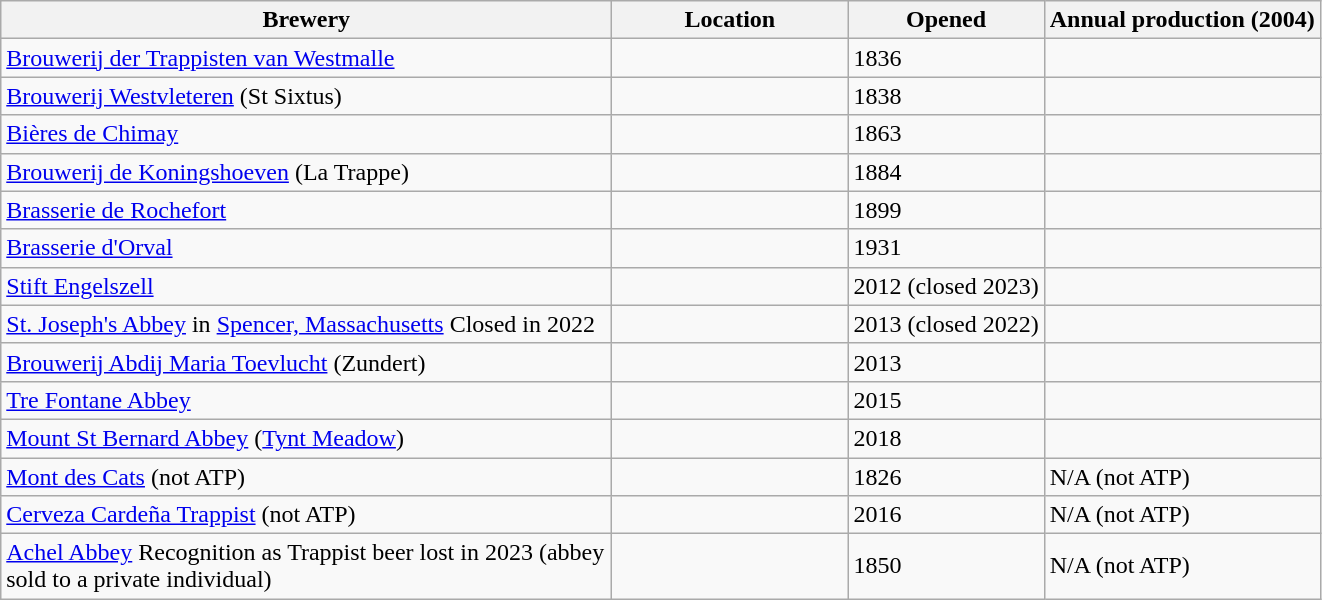<table class="wikitable sortable">
<tr>
<th width=400px>Brewery</th>
<th width=150>Location</th>
<th>Opened</th>
<th>Annual production (2004)</th>
</tr>
<tr>
<td><a href='#'>Brouwerij der Trappisten van Westmalle</a></td>
<td></td>
<td>1836</td>
<td></td>
</tr>
<tr>
<td><a href='#'>Brouwerij Westvleteren</a> (St Sixtus)</td>
<td></td>
<td>1838</td>
<td></td>
</tr>
<tr>
<td><a href='#'>Bières de Chimay</a></td>
<td></td>
<td>1863</td>
<td></td>
</tr>
<tr>
<td><a href='#'>Brouwerij de Koningshoeven</a> (La Trappe)</td>
<td></td>
<td>1884</td>
<td></td>
</tr>
<tr>
<td><a href='#'>Brasserie de Rochefort</a></td>
<td></td>
<td>1899</td>
<td></td>
</tr>
<tr>
<td><a href='#'>Brasserie d'Orval</a></td>
<td></td>
<td>1931</td>
<td></td>
</tr>
<tr>
<td><a href='#'>Stift Engelszell</a></td>
<td></td>
<td>2012 (closed 2023)</td>
<td></td>
</tr>
<tr>
<td><a href='#'>St. Joseph's Abbey</a> in <a href='#'>Spencer, Massachusetts</a> Closed in 2022</td>
<td></td>
<td>2013 (closed 2022)</td>
<td></td>
</tr>
<tr>
<td><a href='#'>Brouwerij Abdij Maria Toevlucht</a> (Zundert)</td>
<td></td>
<td>2013</td>
<td></td>
</tr>
<tr>
<td><a href='#'>Tre Fontane Abbey</a></td>
<td></td>
<td>2015</td>
<td></td>
</tr>
<tr>
<td><a href='#'>Mount St Bernard Abbey</a> (<a href='#'>Tynt Meadow</a>)</td>
<td></td>
<td>2018</td>
<td></td>
</tr>
<tr>
<td><a href='#'>Mont des Cats</a> (not ATP)</td>
<td></td>
<td>1826</td>
<td>N/A  (not ATP)</td>
</tr>
<tr>
<td><a href='#'>Cerveza Cardeña Trappist</a> (not ATP)</td>
<td></td>
<td>2016</td>
<td>N/A  (not ATP)</td>
</tr>
<tr>
<td><a href='#'>Achel Abbey</a> Recognition as Trappist beer lost in 2023 (abbey sold to a private individual)</td>
<td></td>
<td>1850</td>
<td>N/A  (not ATP)</td>
</tr>
</table>
